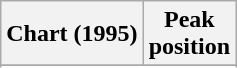<table class="wikitable">
<tr>
<th>Chart (1995)</th>
<th>Peak<br>position</th>
</tr>
<tr>
</tr>
<tr>
</tr>
</table>
